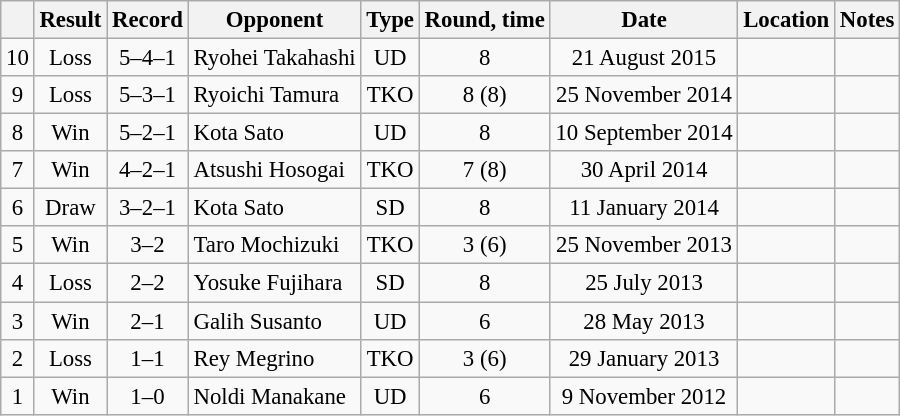<table class="wikitable" style="text-align:center; font-size:95%">
<tr>
<th></th>
<th>Result</th>
<th>Record</th>
<th>Opponent</th>
<th>Type</th>
<th>Round, time</th>
<th>Date</th>
<th>Location</th>
<th>Notes</th>
</tr>
<tr>
<td>10</td>
<td>Loss</td>
<td>5–4–1</td>
<td style="text-align:left;"> Ryohei Takahashi</td>
<td>UD</td>
<td>8</td>
<td>21 August 2015</td>
<td style="text-align:left;"> </td>
<td style="text-align:left;"></td>
</tr>
<tr>
<td>9</td>
<td>Loss</td>
<td>5–3–1</td>
<td style="text-align:left;"> Ryoichi Tamura</td>
<td>TKO</td>
<td>8 (8)</td>
<td>25 November 2014</td>
<td style="text-align:left;"> </td>
<td style="text-align:left;"></td>
</tr>
<tr>
<td>8</td>
<td>Win</td>
<td>5–2–1</td>
<td style="text-align:left;"> Kota Sato</td>
<td>UD</td>
<td>8</td>
<td>10 September 2014</td>
<td style="text-align:left;"> </td>
<td style="text-align:left;"></td>
</tr>
<tr>
<td>7</td>
<td>Win</td>
<td>4–2–1</td>
<td style="text-align:left;"> Atsushi Hosogai</td>
<td>TKO</td>
<td>7 (8)</td>
<td>30 April 2014</td>
<td style="text-align:left;"> </td>
<td style="text-align:left;"></td>
</tr>
<tr>
<td>6</td>
<td>Draw</td>
<td>3–2–1</td>
<td style="text-align:left;"> Kota Sato</td>
<td>SD</td>
<td>8</td>
<td>11 January 2014</td>
<td style="text-align:left;"> </td>
<td style="text-align:left;"></td>
</tr>
<tr>
<td>5</td>
<td>Win</td>
<td>3–2</td>
<td style="text-align:left;"> Taro Mochizuki</td>
<td>TKO</td>
<td>3 (6)</td>
<td>25 November 2013</td>
<td style="text-align:left;"> </td>
<td style="text-align:left;"></td>
</tr>
<tr>
<td>4</td>
<td>Loss</td>
<td>2–2</td>
<td style="text-align:left;">  Yosuke Fujihara</td>
<td>SD</td>
<td>8</td>
<td>25 July 2013</td>
<td style="text-align:left;"> </td>
<td style="text-align:left;"></td>
</tr>
<tr>
<td>3</td>
<td>Win</td>
<td>2–1</td>
<td style="text-align:left;"> Galih Susanto</td>
<td>UD</td>
<td>6</td>
<td>28 May 2013</td>
<td style="text-align:left;"> </td>
<td style="text-align:left;"></td>
</tr>
<tr>
<td>2</td>
<td>Loss</td>
<td>1–1</td>
<td style="text-align:left;"> Rey Megrino</td>
<td>TKO</td>
<td>3 (6)</td>
<td>29 January 2013</td>
<td style="text-align:left;"> </td>
<td style="text-align:left;"></td>
</tr>
<tr>
<td>1</td>
<td>Win</td>
<td>1–0</td>
<td style="text-align:left;"> Noldi Manakane</td>
<td>UD</td>
<td>6</td>
<td>9 November 2012</td>
<td style="text-align:left;"> </td>
<td style="text-align:left;"></td>
</tr>
</table>
